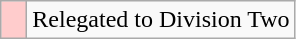<table class="wikitable">
<tr>
<td width=10px bgcolor="#ffcccc"></td>
<td>Relegated to Division Two</td>
</tr>
</table>
